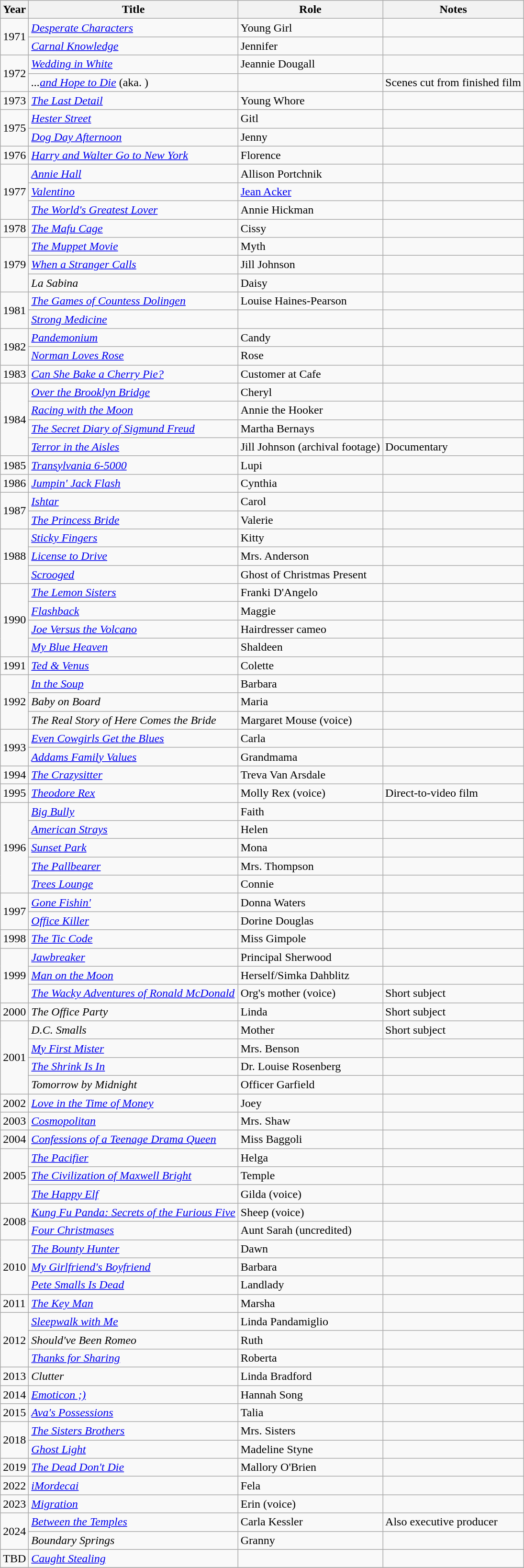<table class="wikitable sortable">
<tr>
<th>Year</th>
<th>Title</th>
<th>Role</th>
<th class="unsortable">Notes</th>
</tr>
<tr>
<td rowspan="2">1971</td>
<td><em><a href='#'>Desperate Characters</a></em></td>
<td>Young Girl</td>
<td></td>
</tr>
<tr>
<td><em><a href='#'>Carnal Knowledge</a></em></td>
<td>Jennifer</td>
<td></td>
</tr>
<tr>
<td rowspan="2">1972</td>
<td><em><a href='#'>Wedding in White</a></em></td>
<td>Jeannie Dougall</td>
<td></td>
</tr>
<tr>
<td><em>...<a href='#'>and Hope to Die</a></em> (aka. )</td>
<td></td>
<td>Scenes cut from finished film</td>
</tr>
<tr>
<td>1973</td>
<td><em><a href='#'>The Last Detail</a></em></td>
<td>Young Whore</td>
<td></td>
</tr>
<tr>
<td rowspan="2">1975</td>
<td><em><a href='#'>Hester Street</a></em></td>
<td>Gitl</td>
<td></td>
</tr>
<tr>
<td><em><a href='#'>Dog Day Afternoon</a></em></td>
<td>Jenny</td>
<td></td>
</tr>
<tr>
<td>1976</td>
<td><em><a href='#'>Harry and Walter Go to New York</a></em></td>
<td>Florence</td>
<td></td>
</tr>
<tr>
<td rowspan="3">1977</td>
<td><em><a href='#'>Annie Hall</a></em></td>
<td>Allison Portchnik</td>
<td></td>
</tr>
<tr>
<td><em><a href='#'>Valentino</a></em></td>
<td><a href='#'>Jean Acker</a></td>
<td></td>
</tr>
<tr>
<td><em><a href='#'>The World's Greatest Lover</a></em></td>
<td>Annie Hickman</td>
<td></td>
</tr>
<tr>
<td>1978</td>
<td><em><a href='#'>The Mafu Cage</a></em></td>
<td>Cissy</td>
<td></td>
</tr>
<tr>
<td rowspan="3">1979</td>
<td><em><a href='#'>The Muppet Movie</a></em></td>
<td>Myth</td>
<td></td>
</tr>
<tr>
<td><em><a href='#'>When a Stranger Calls</a></em></td>
<td>Jill Johnson</td>
<td></td>
</tr>
<tr>
<td><em>La Sabina</em></td>
<td>Daisy</td>
<td></td>
</tr>
<tr>
<td rowspan="2">1981</td>
<td><em><a href='#'>The Games of Countess Dolingen</a></em></td>
<td>Louise Haines-Pearson</td>
<td></td>
</tr>
<tr>
<td><em><a href='#'>Strong Medicine</a></em></td>
<td></td>
<td></td>
</tr>
<tr>
<td rowspan="2">1982</td>
<td><em><a href='#'>Pandemonium</a></em></td>
<td>Candy</td>
<td></td>
</tr>
<tr>
<td><em><a href='#'>Norman Loves Rose</a></em></td>
<td>Rose</td>
<td></td>
</tr>
<tr>
<td>1983</td>
<td><em><a href='#'>Can She Bake a Cherry Pie?</a></em></td>
<td>Customer at Cafe</td>
<td></td>
</tr>
<tr>
<td rowspan="4">1984</td>
<td><em><a href='#'>Over the Brooklyn Bridge</a></em></td>
<td>Cheryl</td>
<td></td>
</tr>
<tr>
<td><em><a href='#'>Racing with the Moon</a></em></td>
<td>Annie the Hooker</td>
<td></td>
</tr>
<tr>
<td><em><a href='#'>The Secret Diary of Sigmund Freud</a></em></td>
<td>Martha Bernays</td>
<td></td>
</tr>
<tr>
<td><em><a href='#'>Terror in the Aisles</a></em></td>
<td>Jill Johnson (archival footage)</td>
<td>Documentary</td>
</tr>
<tr>
<td>1985</td>
<td><em><a href='#'>Transylvania 6-5000</a></em></td>
<td>Lupi</td>
<td></td>
</tr>
<tr>
<td>1986</td>
<td><em><a href='#'>Jumpin' Jack Flash</a></em></td>
<td>Cynthia</td>
<td></td>
</tr>
<tr>
<td rowspan="2">1987</td>
<td><em><a href='#'>Ishtar</a></em></td>
<td>Carol</td>
<td></td>
</tr>
<tr>
<td><em><a href='#'>The Princess Bride</a></em></td>
<td>Valerie</td>
<td></td>
</tr>
<tr>
<td rowspan="3">1988</td>
<td><em><a href='#'>Sticky Fingers</a></em></td>
<td>Kitty</td>
<td></td>
</tr>
<tr>
<td><em><a href='#'>License to Drive</a></em></td>
<td>Mrs. Anderson</td>
<td></td>
</tr>
<tr>
<td><em><a href='#'>Scrooged</a></em></td>
<td>Ghost of Christmas Present</td>
<td></td>
</tr>
<tr>
<td rowspan="4">1990</td>
<td><em><a href='#'>The Lemon Sisters</a></em></td>
<td>Franki D'Angelo</td>
<td></td>
</tr>
<tr>
<td><em><a href='#'>Flashback</a></em></td>
<td>Maggie</td>
<td></td>
</tr>
<tr>
<td><em><a href='#'>Joe Versus the Volcano</a></em></td>
<td>Hairdresser cameo</td>
<td></td>
</tr>
<tr>
<td><em><a href='#'>My Blue Heaven</a></em></td>
<td>Shaldeen</td>
<td></td>
</tr>
<tr>
<td>1991</td>
<td><em><a href='#'>Ted & Venus</a></em></td>
<td>Colette</td>
<td></td>
</tr>
<tr>
<td rowspan="3">1992</td>
<td><em><a href='#'>In the Soup</a></em></td>
<td>Barbara</td>
<td></td>
</tr>
<tr>
<td><em>Baby on Board</em></td>
<td>Maria</td>
<td></td>
</tr>
<tr>
<td><em>The Real Story of Here Comes the Bride</em></td>
<td>Margaret Mouse (voice)</td>
<td></td>
</tr>
<tr>
<td rowspan="2">1993</td>
<td><em><a href='#'>Even Cowgirls Get the Blues</a></em></td>
<td>Carla</td>
<td></td>
</tr>
<tr>
<td><em><a href='#'>Addams Family Values</a></em></td>
<td>Grandmama</td>
<td></td>
</tr>
<tr>
<td>1994</td>
<td><em><a href='#'>The Crazysitter</a></em></td>
<td>Treva Van Arsdale</td>
<td></td>
</tr>
<tr>
<td>1995</td>
<td><em><a href='#'>Theodore Rex</a></em></td>
<td>Molly Rex (voice)</td>
<td>Direct-to-video film</td>
</tr>
<tr>
<td rowspan="5">1996</td>
<td><em><a href='#'>Big Bully</a></em></td>
<td>Faith</td>
<td></td>
</tr>
<tr>
<td><em><a href='#'>American Strays</a></em></td>
<td>Helen</td>
<td></td>
</tr>
<tr>
<td><em><a href='#'>Sunset Park</a></em></td>
<td>Mona</td>
<td></td>
</tr>
<tr>
<td><em><a href='#'>The Pallbearer</a></em></td>
<td>Mrs. Thompson</td>
<td></td>
</tr>
<tr>
<td><em><a href='#'>Trees Lounge</a></em></td>
<td>Connie</td>
<td></td>
</tr>
<tr>
<td rowspan="2">1997</td>
<td><em><a href='#'>Gone Fishin'</a></em></td>
<td>Donna Waters</td>
<td></td>
</tr>
<tr>
<td><em><a href='#'>Office Killer</a></em></td>
<td>Dorine Douglas</td>
<td></td>
</tr>
<tr>
<td>1998</td>
<td><em><a href='#'>The Tic Code</a></em></td>
<td>Miss Gimpole</td>
<td></td>
</tr>
<tr>
<td rowspan="3">1999</td>
<td><em><a href='#'>Jawbreaker</a></em></td>
<td>Principal Sherwood</td>
<td></td>
</tr>
<tr>
<td><em><a href='#'>Man on the Moon</a></em></td>
<td>Herself/Simka Dahblitz</td>
<td></td>
</tr>
<tr>
<td><em><a href='#'>The Wacky Adventures of Ronald McDonald</a></em></td>
<td>Org's mother (voice)</td>
<td>Short subject</td>
</tr>
<tr>
<td>2000</td>
<td><em>The Office Party</em></td>
<td>Linda</td>
<td>Short subject</td>
</tr>
<tr>
<td rowspan="4">2001</td>
<td><em>D.C. Smalls</em></td>
<td>Mother</td>
<td>Short subject</td>
</tr>
<tr>
<td><em><a href='#'>My First Mister</a></em></td>
<td>Mrs. Benson</td>
<td></td>
</tr>
<tr>
<td><em><a href='#'>The Shrink Is In</a></em></td>
<td>Dr. Louise Rosenberg</td>
<td></td>
</tr>
<tr>
<td><em>Tomorrow by Midnight</em></td>
<td>Officer Garfield</td>
<td></td>
</tr>
<tr>
<td>2002</td>
<td><em><a href='#'>Love in the Time of Money</a></em></td>
<td>Joey</td>
<td></td>
</tr>
<tr>
<td>2003</td>
<td><em><a href='#'>Cosmopolitan</a></em></td>
<td>Mrs. Shaw</td>
<td></td>
</tr>
<tr>
<td>2004</td>
<td><em><a href='#'>Confessions of a Teenage Drama Queen</a></em></td>
<td>Miss Baggoli</td>
<td></td>
</tr>
<tr>
<td rowspan="3">2005</td>
<td><em><a href='#'>The Pacifier</a></em></td>
<td>Helga</td>
<td></td>
</tr>
<tr>
<td><em><a href='#'>The Civilization of Maxwell Bright</a></em></td>
<td>Temple</td>
<td></td>
</tr>
<tr>
<td><em><a href='#'>The Happy Elf</a></em></td>
<td>Gilda (voice)</td>
<td></td>
</tr>
<tr>
<td rowspan="2">2008</td>
<td><em><a href='#'>Kung Fu Panda: Secrets of the Furious Five</a></em></td>
<td>Sheep (voice)</td>
<td></td>
</tr>
<tr>
<td><em><a href='#'>Four Christmases</a></em></td>
<td>Aunt Sarah (uncredited)</td>
<td></td>
</tr>
<tr>
<td rowspan="3">2010</td>
<td><em><a href='#'>The Bounty Hunter</a></em></td>
<td>Dawn</td>
<td></td>
</tr>
<tr>
<td><em><a href='#'>My Girlfriend's Boyfriend</a></em></td>
<td>Barbara</td>
<td></td>
</tr>
<tr>
<td><em><a href='#'>Pete Smalls Is Dead</a></em></td>
<td>Landlady</td>
<td></td>
</tr>
<tr>
<td>2011</td>
<td><em><a href='#'>The Key Man</a></em></td>
<td>Marsha</td>
<td></td>
</tr>
<tr>
<td rowspan="3">2012</td>
<td><em><a href='#'>Sleepwalk with Me</a></em></td>
<td>Linda Pandamiglio</td>
<td></td>
</tr>
<tr>
<td><em>Should've Been Romeo</em></td>
<td>Ruth</td>
<td></td>
</tr>
<tr>
<td><em><a href='#'>Thanks for Sharing</a></em></td>
<td>Roberta</td>
<td></td>
</tr>
<tr>
<td>2013</td>
<td><em>Clutter</em></td>
<td>Linda Bradford</td>
<td></td>
</tr>
<tr>
<td>2014</td>
<td><em><a href='#'>Emoticon ;)</a></em></td>
<td>Hannah Song</td>
<td></td>
</tr>
<tr>
<td>2015</td>
<td><em><a href='#'>Ava's Possessions</a></em></td>
<td>Talia</td>
<td></td>
</tr>
<tr>
<td rowspan="2">2018</td>
<td><em><a href='#'>The Sisters Brothers</a></em></td>
<td>Mrs. Sisters</td>
<td></td>
</tr>
<tr>
<td><em><a href='#'>Ghost Light</a></em></td>
<td>Madeline Styne</td>
<td></td>
</tr>
<tr>
<td>2019</td>
<td><em><a href='#'>The Dead Don't Die</a></em></td>
<td>Mallory O'Brien</td>
<td></td>
</tr>
<tr>
<td>2022</td>
<td><em><a href='#'>iMordecai</a></em></td>
<td>Fela</td>
<td></td>
</tr>
<tr>
<td>2023</td>
<td><em><a href='#'>Migration</a></em></td>
<td>Erin (voice)</td>
<td></td>
</tr>
<tr>
<td rowspan="2">2024</td>
<td><em><a href='#'>Between the Temples</a></em></td>
<td>Carla Kessler</td>
<td>Also executive producer</td>
</tr>
<tr>
<td><em>Boundary Springs</em></td>
<td>Granny</td>
<td></td>
</tr>
<tr>
<td>TBD</td>
<td><em><a href='#'>Caught Stealing</a></em></td>
<td></td>
<td></td>
</tr>
<tr>
</tr>
</table>
